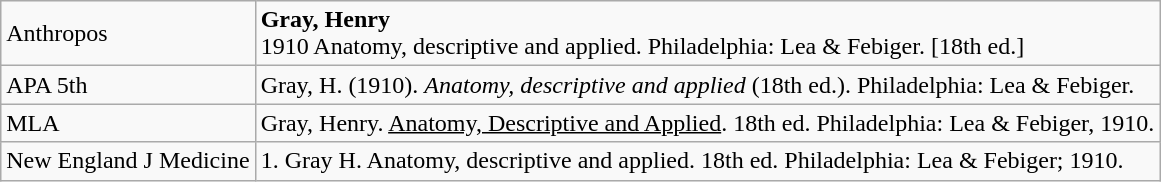<table class="wikitable sortable">
<tr>
<td>Anthropos</td>
<td><strong>Gray, Henry</strong><br>1910 Anatomy, descriptive and applied. Philadelphia: Lea & Febiger. [18th ed.]</td>
</tr>
<tr>
<td>APA 5th</td>
<td>Gray, H. (1910). <em>Anatomy, descriptive and applied</em> (18th ed.). Philadelphia: Lea & Febiger.</td>
</tr>
<tr>
<td>MLA</td>
<td>Gray, Henry. <u>Anatomy, Descriptive and Applied</u>. 18th ed. Philadelphia: Lea & Febiger, 1910.</td>
</tr>
<tr>
<td>New England J Medicine</td>
<td>1. Gray H. Anatomy, descriptive and applied. 18th ed. Philadelphia: Lea & Febiger; 1910.</td>
</tr>
</table>
